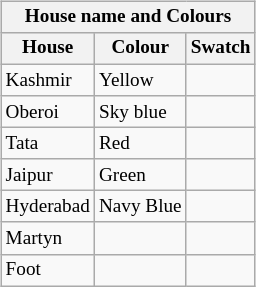<table class="wikitable"  style="float:right; margin-left:1em; font-size:80%;">
<tr>
<th colspan="3">House name and Colours</th>
</tr>
<tr>
<th>House</th>
<th>Colour</th>
<th>Swatch</th>
</tr>
<tr>
<td>Kashmir</td>
<td>Yellow</td>
<td></td>
</tr>
<tr>
<td>Oberoi</td>
<td>Sky blue</td>
<td></td>
</tr>
<tr>
<td>Tata</td>
<td>Red</td>
<td></td>
</tr>
<tr>
<td>Jaipur</td>
<td>Green</td>
<td></td>
</tr>
<tr>
<td>Hyderabad</td>
<td>Navy Blue</td>
<td></td>
</tr>
<tr>
<td>Martyn</td>
<td></td>
<td></td>
</tr>
<tr>
<td>Foot</td>
<td></td>
<td></td>
</tr>
</table>
